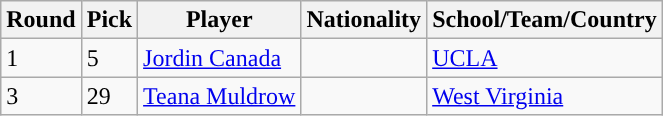<table class="wikitable">
<tr>
<th>Round</th>
<th>Pick</th>
<th>Player</th>
<th>Nationality</th>
<th>School/Team/Country</th>
</tr>
<tr>
<td>1</td>
<td>5</td>
<td><a href='#'>Jordin Canada</a></td>
<td></td>
<td><a href='#'>UCLA</a></td>
</tr>
<tr>
<td>3</td>
<td>29</td>
<td><a href='#'>Teana Muldrow</a></td>
<td></td>
<td><a href='#'>West Virginia</a></td>
</tr>
</table>
